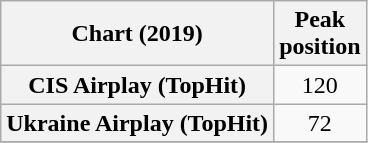<table class="wikitable sortable plainrowheaders" style="text-align:center">
<tr>
<th scope="col">Chart (2019)</th>
<th scope="col">Peak<br>position</th>
</tr>
<tr>
<th scope="row">CIS Airplay (TopHit)</th>
<td>120</td>
</tr>
<tr>
<th scope="row">Ukraine Airplay (TopHit)</th>
<td>72</td>
</tr>
<tr>
</tr>
</table>
